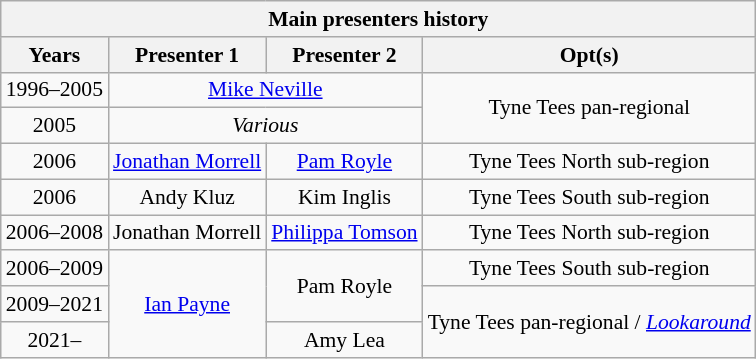<table class="wikitable collapsible collapsed" style="text-align:center; font-size:90%;">
<tr>
<th colspan=5>Main presenters history</th>
</tr>
<tr>
<th>Years</th>
<th>Presenter 1</th>
<th>Presenter 2</th>
<th>Opt(s)</th>
</tr>
<tr>
<td>1996–2005</td>
<td colspan=2><a href='#'>Mike Neville</a></td>
<td rowspan=2>Tyne Tees pan-regional</td>
</tr>
<tr>
<td>2005</td>
<td colspan=2><em>Various</em></td>
</tr>
<tr>
<td>2006</td>
<td><a href='#'>Jonathan Morrell</a></td>
<td><a href='#'>Pam Royle</a></td>
<td>Tyne Tees North sub-region</td>
</tr>
<tr>
<td>2006</td>
<td>Andy Kluz</td>
<td>Kim Inglis</td>
<td>Tyne Tees South sub-region</td>
</tr>
<tr>
<td>2006–2008</td>
<td>Jonathan Morrell</td>
<td><a href='#'>Philippa Tomson</a></td>
<td>Tyne Tees North sub-region</td>
</tr>
<tr>
<td>2006–2009</td>
<td rowspan=3><a href='#'>Ian Payne</a></td>
<td rowspan=2>Pam Royle</td>
<td>Tyne Tees South sub-region</td>
</tr>
<tr>
<td>2009–2021</td>
<td rowspan=2>Tyne Tees pan-regional / <em><a href='#'>Lookaround</a></em></td>
</tr>
<tr>
<td>2021–</td>
<td>Amy Lea</td>
</tr>
</table>
